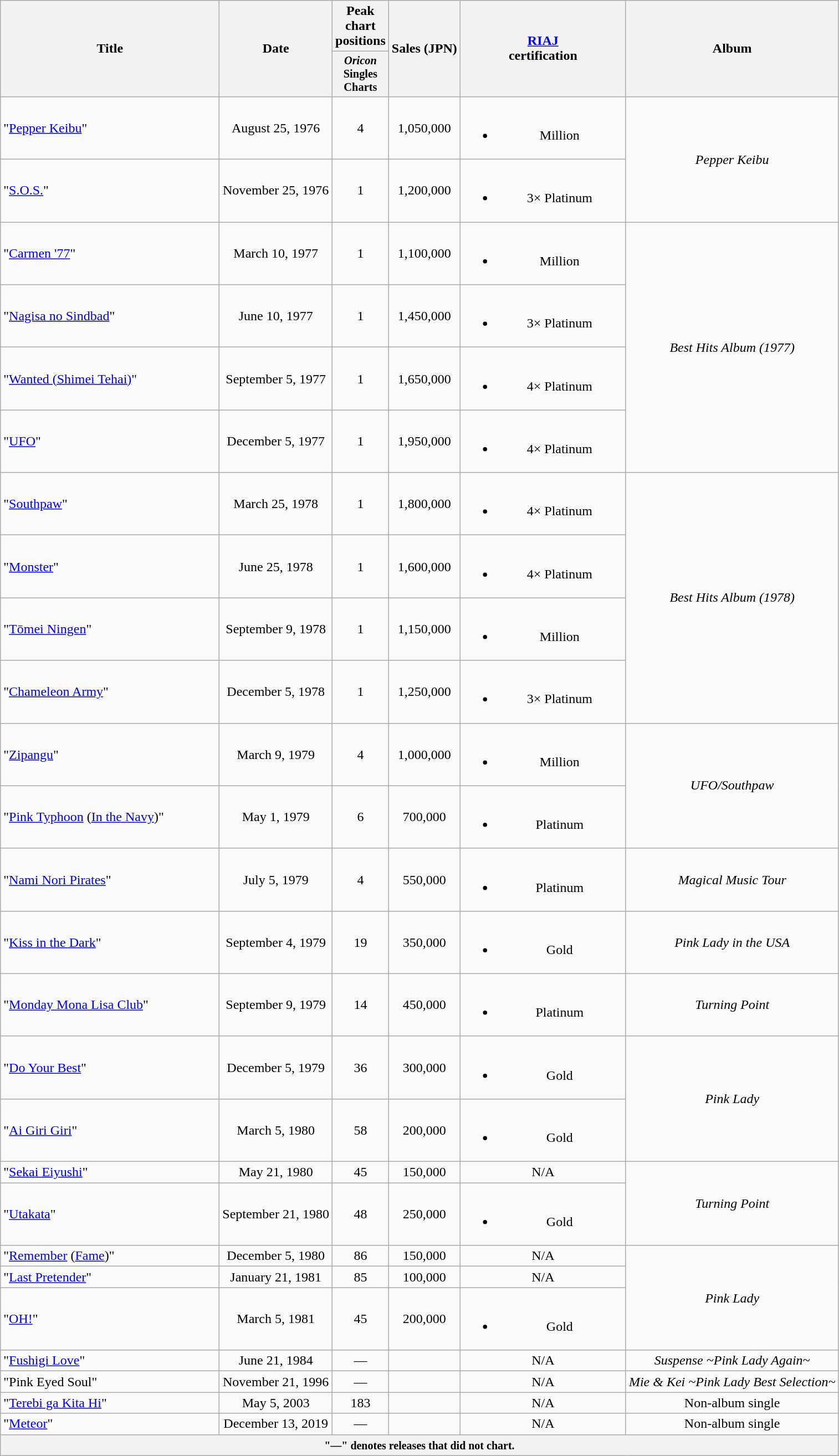<table class="wikitable plainrowheaders" style="text-align:center;">
<tr>
<th scope="col" rowspan="2" style="width:16em;">Title</th>
<th scope="col" rowspan="2">Date</th>
<th scope="col" colspan="1">Peak chart positions</th>
<th scope="col" rowspan="2">Sales (JPN)</th>
<th scope="col" rowspan="2" style="width:12em;"><a href='#'>RIAJ</a><br>certification</th>
<th scope="col" rowspan="2">Album</th>
</tr>
<tr>
<th style="width:3em;font-size:85%"><em>Oricon</em> Singles Charts<br></th>
</tr>
<tr>
<td align="left">"<a href='#'>Pepper Keibu</a>"</td>
<td>August 25, 1976</td>
<td>4</td>
<td>1,050,000</td>
<td><br><ul><li>Million</li></ul></td>
<td rowspan="2"><em>Pepper Keibu</em></td>
</tr>
<tr>
<td align="left">"<a href='#'>S.O.S.</a>"</td>
<td>November 25, 1976</td>
<td>1</td>
<td>1,200,000</td>
<td><br><ul><li>3× Platinum</li></ul></td>
</tr>
<tr>
<td align="left">"<a href='#'>Carmen '77</a>"</td>
<td>March 10, 1977</td>
<td>1</td>
<td>1,100,000</td>
<td><br><ul><li>Million</li></ul></td>
<td rowspan="4"><em>Best Hits Album (1977)</em></td>
</tr>
<tr>
<td align="left">"<a href='#'>Nagisa no Sindbad</a>"</td>
<td>June 10, 1977</td>
<td>1</td>
<td>1,450,000</td>
<td><br><ul><li>3× Platinum</li></ul></td>
</tr>
<tr>
<td align="left">"<a href='#'>Wanted (Shimei Tehai)</a>"</td>
<td>September 5, 1977</td>
<td>1</td>
<td>1,650,000</td>
<td><br><ul><li>4× Platinum</li></ul></td>
</tr>
<tr>
<td align="left">"<a href='#'>UFO</a>"</td>
<td>December 5, 1977</td>
<td>1</td>
<td>1,950,000</td>
<td><br><ul><li>4× Platinum</li></ul></td>
</tr>
<tr>
<td align="left">"<a href='#'>Southpaw</a>"</td>
<td>March 25, 1978</td>
<td>1</td>
<td>1,800,000</td>
<td><br><ul><li>4× Platinum</li></ul></td>
<td rowspan="4"><em>Best Hits Album (1978)</em></td>
</tr>
<tr>
<td align="left">"<a href='#'>Monster</a>"</td>
<td>June 25, 1978</td>
<td>1</td>
<td>1,600,000</td>
<td><br><ul><li>4× Platinum</li></ul></td>
</tr>
<tr>
<td align="left">"<a href='#'>Tōmei Ningen</a>"</td>
<td>September 9, 1978</td>
<td>1</td>
<td>1,150,000</td>
<td><br><ul><li>Million</li></ul></td>
</tr>
<tr>
<td align="left">"<a href='#'>Chameleon Army</a>"</td>
<td>December 5, 1978</td>
<td>1</td>
<td>1,250,000</td>
<td><br><ul><li>3× Platinum</li></ul></td>
</tr>
<tr>
<td align="left">"<a href='#'>Zipangu</a>"</td>
<td>March 9, 1979</td>
<td>4</td>
<td>1,000,000</td>
<td><br><ul><li>Million</li></ul></td>
<td rowspan="2"><em>UFO/Southpaw</em></td>
</tr>
<tr>
<td align="left">"<a href='#'>Pink Typhoon</a> (<a href='#'>In the Navy</a>)"</td>
<td>May 1, 1979</td>
<td>6</td>
<td>700,000</td>
<td><br><ul><li>Platinum</li></ul></td>
</tr>
<tr>
<td align="left">"<a href='#'>Nami Nori Pirates</a>"</td>
<td>July 5, 1979</td>
<td>4</td>
<td>550,000</td>
<td><br><ul><li>Platinum</li></ul></td>
<td><em>Magical Music Tour</em></td>
</tr>
<tr>
<td align="left">"<a href='#'>Kiss in the Dark</a>"</td>
<td>September 4, 1979</td>
<td>19</td>
<td>350,000</td>
<td><br><ul><li>Gold</li></ul></td>
<td><em>Pink Lady in the USA</em></td>
</tr>
<tr>
<td align="left">"<a href='#'>Monday Mona Lisa Club</a>"</td>
<td>September 9, 1979</td>
<td>14</td>
<td>450,000</td>
<td><br><ul><li>Platinum</li></ul></td>
<td><em>Turning Point</em></td>
</tr>
<tr>
<td align="left">"<a href='#'>Do Your Best</a>"</td>
<td>December 5, 1979</td>
<td>36</td>
<td>300,000</td>
<td><br><ul><li>Gold</li></ul></td>
<td rowspan="2"><em>Pink Lady</em></td>
</tr>
<tr>
<td align="left">"<a href='#'>Ai Giri Giri</a>"</td>
<td>March 5, 1980</td>
<td>58</td>
<td>200,000</td>
<td><br><ul><li>Gold</li></ul></td>
</tr>
<tr>
<td align="left">"<a href='#'>Sekai Eiyushi</a>"</td>
<td>May 21, 1980</td>
<td>45</td>
<td>150,000</td>
<td>N/A</td>
<td rowspan="2"><em>Turning Point</em></td>
</tr>
<tr>
<td align="left">"<a href='#'>Utakata</a>"</td>
<td>September 21, 1980</td>
<td>48</td>
<td>250,000</td>
<td><br><ul><li>Gold</li></ul></td>
</tr>
<tr>
<td align="left">"<a href='#'>Remember</a> (<a href='#'>Fame</a>)"</td>
<td>December 5, 1980</td>
<td>86</td>
<td>150,000</td>
<td>N/A</td>
<td rowspan="3"><em>Pink Lady</em></td>
</tr>
<tr>
<td align="left">"<a href='#'>Last Pretender</a>"</td>
<td>January 21, 1981</td>
<td>85</td>
<td>100,000</td>
<td>N/A</td>
</tr>
<tr>
<td align="left">"<a href='#'>OH!</a>"</td>
<td>March 5, 1981</td>
<td>45</td>
<td>200,000</td>
<td><br><ul><li>Gold</li></ul></td>
</tr>
<tr>
<td align="left">"<a href='#'>Fushigi Love</a>"</td>
<td>June 21, 1984</td>
<td>—</td>
<td></td>
<td>N/A</td>
<td><em>Suspense ~Pink Lady Again~</em></td>
</tr>
<tr>
<td align="left">"Pink Eyed Soul"</td>
<td>November 21, 1996</td>
<td>—</td>
<td></td>
<td>N/A</td>
<td><em>Mie & Kei ~Pink Lady Best Selection~</em></td>
</tr>
<tr>
<td align="left">"<a href='#'>Terebi ga Kita Hi</a>"</td>
<td>May 5, 2003</td>
<td>183</td>
<td></td>
<td>N/A</td>
<td>Non-album single</td>
</tr>
<tr>
<td align="left">"<a href='#'>Meteor</a>"</td>
<td>December 13, 2019</td>
<td>—</td>
<td></td>
<td>N/A</td>
<td>Non-album single</td>
</tr>
<tr>
<th colspan="6"><small>"—" denotes releases that did not chart.</small></th>
</tr>
</table>
